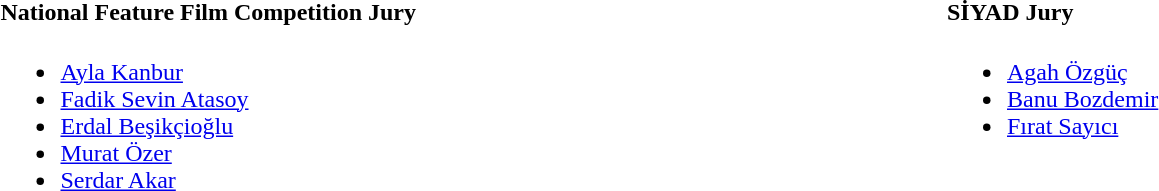<table width="100%" |>
<tr>
<td valign="top" width=50%><br><h4>National Feature Film Competition Jury</h4><ul><li><a href='#'>Ayla Kanbur</a></li><li><a href='#'>Fadik Sevin Atasoy</a></li><li><a href='#'>Erdal Beşikçioğlu</a></li><li><a href='#'>Murat Özer</a></li><li><a href='#'>Serdar Akar</a></li></ul></td>
<td valign="top" width=50%><br><h4>SİYAD Jury</h4><ul><li><a href='#'>Agah Özgüç</a></li><li><a href='#'>Banu Bozdemir</a></li><li><a href='#'>Fırat Sayıcı</a></li></ul></td>
</tr>
</table>
